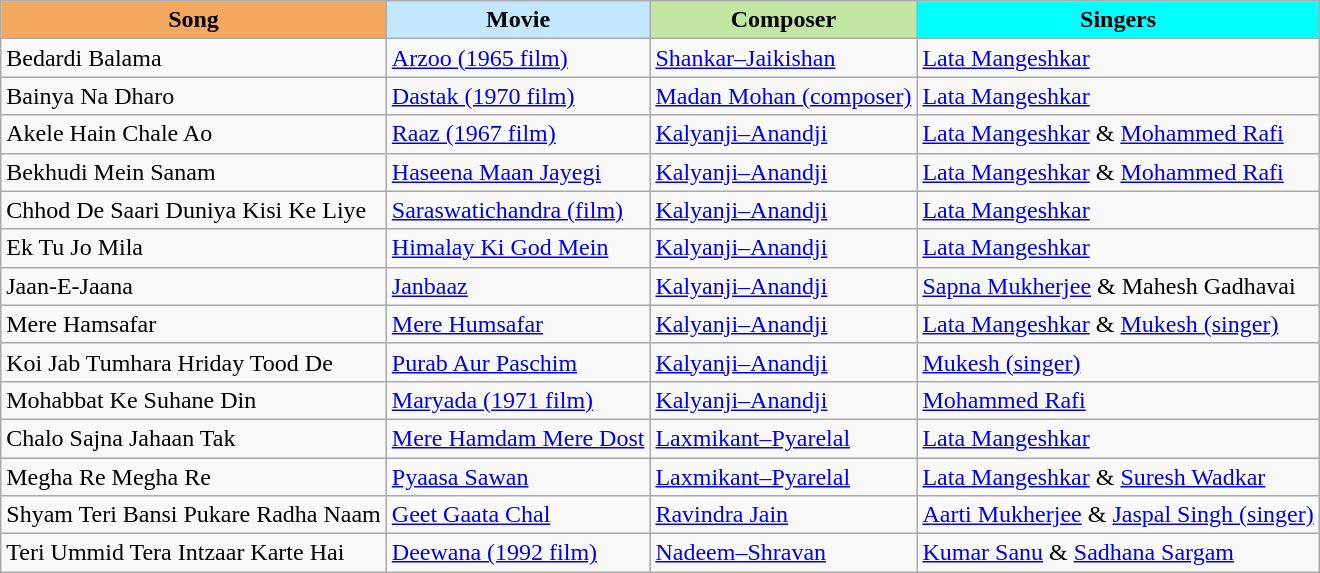<table class="wikitable sortable">
<tr>
<th style="background:#f4a860">Song</th>
<th style="background:#c2e7ff">Movie</th>
<th style="background:#c2e7a3">Composer</th>
<th style="background:#00ffff">Singers</th>
</tr>
<tr>
<td>Bedardi Balama</td>
<td><a href='#'>Arzoo (1965 film)</a></td>
<td><a href='#'>Shankar–Jaikishan</a></td>
<td><a href='#'>Lata Mangeshkar</a></td>
</tr>
<tr>
<td>Bainya Na Dharo</td>
<td><a href='#'>Dastak (1970 film)</a></td>
<td><a href='#'>Madan Mohan (composer)</a></td>
<td><a href='#'>Lata Mangeshkar</a></td>
</tr>
<tr>
<td>Akele Hain Chale Ao</td>
<td><a href='#'>Raaz (1967 film)</a></td>
<td><a href='#'>Kalyanji–Anandji</a></td>
<td><a href='#'>Lata Mangeshkar</a> & <a href='#'>Mohammed Rafi</a></td>
</tr>
<tr>
<td>Bekhudi Mein Sanam</td>
<td><a href='#'>Haseena Maan Jayegi</a></td>
<td><a href='#'>Kalyanji–Anandji</a></td>
<td><a href='#'>Lata Mangeshkar</a> & <a href='#'>Mohammed Rafi</a></td>
</tr>
<tr>
<td>Chhod De Saari Duniya Kisi Ke Liye</td>
<td><a href='#'>Saraswatichandra (film)</a></td>
<td><a href='#'>Kalyanji–Anandji</a></td>
<td><a href='#'>Lata Mangeshkar</a></td>
</tr>
<tr>
<td>Ek Tu Jo Mila</td>
<td><a href='#'>Himalay Ki God Mein</a></td>
<td><a href='#'>Kalyanji–Anandji</a></td>
<td><a href='#'>Lata Mangeshkar</a></td>
</tr>
<tr>
<td>Jaan-E-Jaana</td>
<td><a href='#'>Janbaaz</a></td>
<td><a href='#'>Kalyanji–Anandji</a></td>
<td><a href='#'>Sapna Mukherjee</a> & Mahesh Gadhavai</td>
</tr>
<tr>
<td>Mere Hamsafar</td>
<td><a href='#'>Mere Humsafar</a></td>
<td><a href='#'>Kalyanji–Anandji</a></td>
<td><a href='#'>Lata Mangeshkar</a> & <a href='#'>Mukesh (singer)</a></td>
</tr>
<tr>
<td>Koi Jab Tumhara Hriday Tood De</td>
<td><a href='#'>Purab Aur Paschim</a></td>
<td><a href='#'>Kalyanji–Anandji</a></td>
<td><a href='#'>Mukesh (singer)</a></td>
</tr>
<tr>
<td>Mohabbat Ke Suhane Din</td>
<td><a href='#'>Maryada (1971 film)</a></td>
<td><a href='#'>Kalyanji–Anandji</a></td>
<td><a href='#'>Mohammed Rafi</a></td>
</tr>
<tr>
<td>Chalo Sajna Jahaan Tak</td>
<td><a href='#'>Mere Hamdam Mere Dost</a></td>
<td><a href='#'>Laxmikant–Pyarelal</a></td>
<td><a href='#'>Lata Mangeshkar</a></td>
</tr>
<tr>
<td>Megha Re Megha Re</td>
<td><a href='#'>Pyaasa Sawan</a></td>
<td><a href='#'>Laxmikant–Pyarelal</a></td>
<td><a href='#'>Lata Mangeshkar</a> & <a href='#'>Suresh Wadkar</a></td>
</tr>
<tr>
<td>Shyam Teri Bansi Pukare Radha Naam</td>
<td><a href='#'>Geet Gaata Chal</a></td>
<td><a href='#'>Ravindra Jain</a></td>
<td><a href='#'>Aarti Mukherjee</a> & <a href='#'>Jaspal Singh (singer)</a></td>
</tr>
<tr>
<td>Teri Ummid Tera Intzaar Karte Hai</td>
<td><a href='#'>Deewana (1992 film)</a></td>
<td><a href='#'>Nadeem–Shravan</a></td>
<td><a href='#'>Kumar Sanu</a> & <a href='#'>Sadhana Sargam</a></td>
</tr>
</table>
